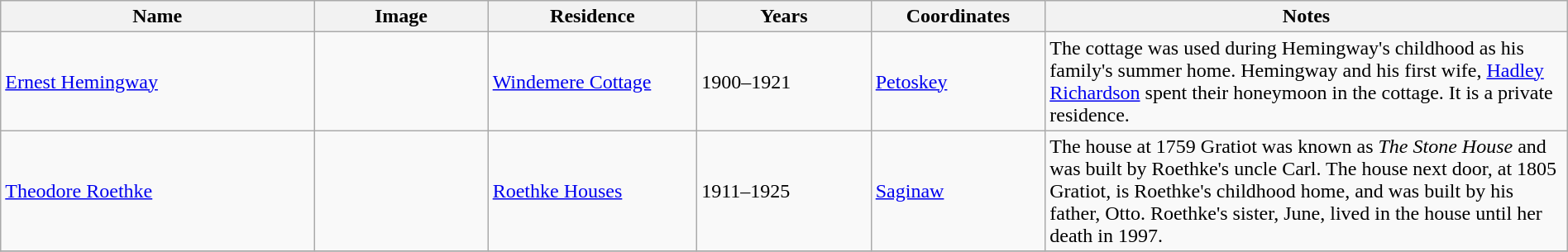<table class="wikitable sortable" style="width: 100%">
<tr>
<th width="18%">Name</th>
<th width="10%">Image</th>
<th width="12%">Residence</th>
<th width="10%">Years</th>
<th width="10%">Coordinates</th>
<th width="30%">Notes</th>
</tr>
<tr>
<td><a href='#'>Ernest Hemingway</a></td>
<td></td>
<td><a href='#'>Windemere Cottage</a></td>
<td>1900–1921</td>
<td><a href='#'>Petoskey</a> <br></td>
<td>The cottage was used during Hemingway's childhood as his family's summer home. Hemingway and his first wife, <a href='#'>Hadley Richardson</a> spent their honeymoon in the cottage. It is a private residence.</td>
</tr>
<tr>
<td><a href='#'>Theodore Roethke</a></td>
<td></td>
<td><a href='#'>Roethke Houses</a></td>
<td>1911–1925</td>
<td><a href='#'>Saginaw</a> <br> </td>
<td>The house at 1759 Gratiot was known as <em>The Stone House</em> and was built by Roethke's uncle Carl. The house next door, at 1805 Gratiot, is Roethke's childhood home, and was built by his father, Otto. Roethke's sister, June, lived in the house until her death in 1997.</td>
</tr>
<tr>
</tr>
</table>
